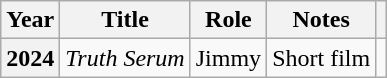<table class="wikitable plainrowheaders sortable"  style=font-size:100%>
<tr>
<th scope="col">Year</th>
<th scope="col">Title</th>
<th scope="col">Role</th>
<th scope="col" class="unsortable">Notes</th>
<th scope="col" class="unsortable"></th>
</tr>
<tr>
<th scope="row">2024</th>
<td><em>Truth Serum</em></td>
<td>Jimmy</td>
<td>Short film</td>
<td></td>
</tr>
</table>
